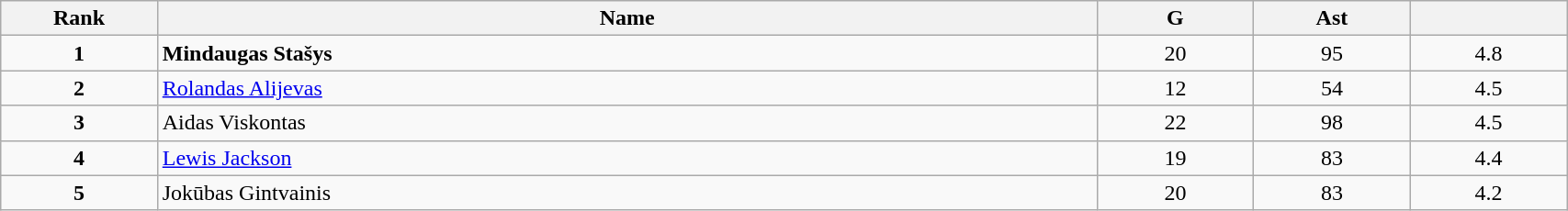<table class="wikitable" style="width:90%;">
<tr>
<th style="width:10%;">Rank</th>
<th style="width:60%;">Name</th>
<th style="width:10%;">G</th>
<th style="width:10%;">Ast</th>
<th style="width:10%;"></th>
</tr>
<tr align=center>
<td><strong>1</strong></td>
<td align=left> <strong>Mindaugas Stašys</strong></td>
<td>20</td>
<td>95</td>
<td>4.8</td>
</tr>
<tr align=center>
<td><strong>2</strong></td>
<td align=left> <a href='#'>Rolandas Alijevas</a></td>
<td>12</td>
<td>54</td>
<td>4.5</td>
</tr>
<tr align=center>
<td><strong>3</strong></td>
<td align=left> Aidas Viskontas</td>
<td>22</td>
<td>98</td>
<td>4.5</td>
</tr>
<tr align=center>
<td><strong>4</strong></td>
<td align=left> <a href='#'>Lewis Jackson</a></td>
<td>19</td>
<td>83</td>
<td>4.4</td>
</tr>
<tr align=center>
<td><strong>5</strong></td>
<td align=left> Jokūbas Gintvainis</td>
<td>20</td>
<td>83</td>
<td>4.2</td>
</tr>
</table>
